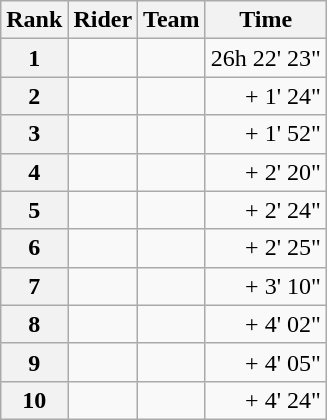<table class="wikitable" margin-bottom:0;">
<tr>
<th scope="col">Rank</th>
<th scope="col">Rider</th>
<th scope="col">Team</th>
<th scope="col">Time</th>
</tr>
<tr>
<th scope="row">1</th>
<td> </td>
<td></td>
<td align="right">26h 22' 23"</td>
</tr>
<tr>
<th scope="row">2</th>
<td> </td>
<td></td>
<td align="right">+ 1' 24"</td>
</tr>
<tr>
<th scope="row">3</th>
<td></td>
<td></td>
<td align="right">+ 1' 52"</td>
</tr>
<tr>
<th scope="row">4</th>
<td></td>
<td></td>
<td align="right">+ 2' 20"</td>
</tr>
<tr>
<th scope="row">5</th>
<td></td>
<td></td>
<td align="right">+ 2' 24"</td>
</tr>
<tr>
<th scope="row">6</th>
<td></td>
<td></td>
<td align="right">+ 2' 25"</td>
</tr>
<tr>
<th scope="row">7</th>
<td></td>
<td></td>
<td align="right">+ 3' 10"</td>
</tr>
<tr>
<th scope="row">8</th>
<td></td>
<td></td>
<td align="right">+ 4' 02"</td>
</tr>
<tr>
<th scope="row">9</th>
<td></td>
<td></td>
<td align="right">+ 4' 05"</td>
</tr>
<tr>
<th scope="row">10</th>
<td></td>
<td></td>
<td align="right">+ 4' 24"</td>
</tr>
</table>
